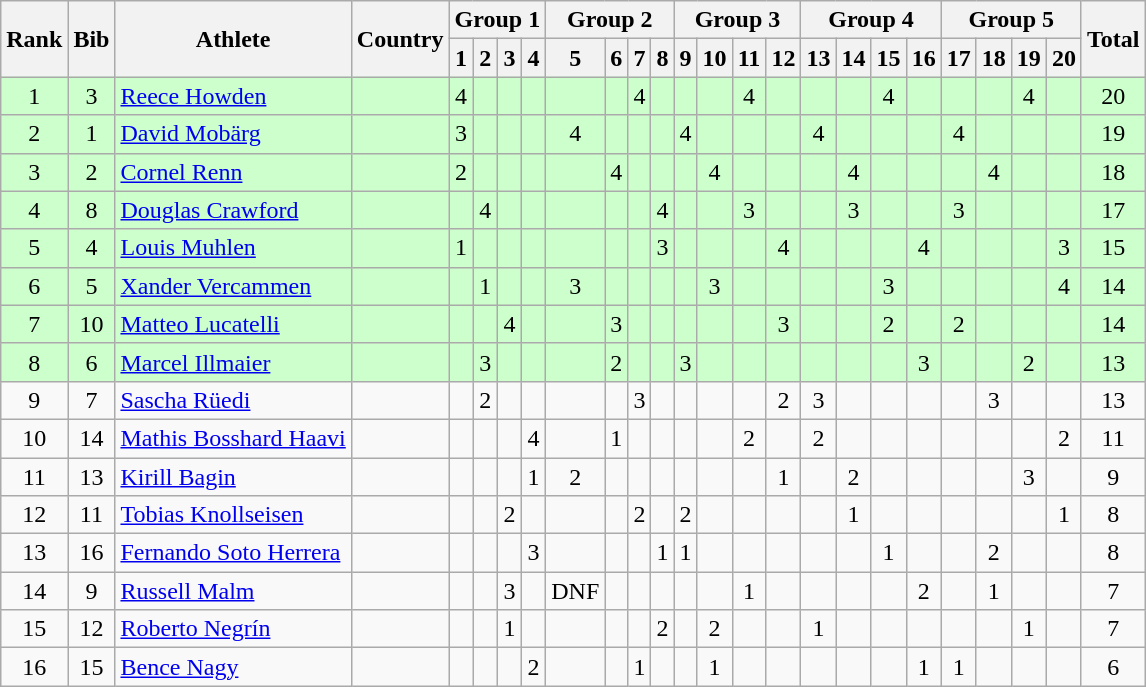<table class="wikitable sortable" style="text-align:center;">
<tr>
<th rowspan=2>Rank</th>
<th rowspan=2>Bib</th>
<th rowspan=2>Athlete</th>
<th rowspan=2>Country</th>
<th colspan=4>Group 1</th>
<th colspan=4>Group 2</th>
<th colspan=4>Group 3</th>
<th colspan=4>Group 4</th>
<th colspan=4>Group 5</th>
<th rowspan=2 class=unsortable>Total</th>
</tr>
<tr>
<th class=unsortable>1</th>
<th class=unsortable>2</th>
<th class=unsortable>3</th>
<th class=unsortable>4</th>
<th class=unsortable>5</th>
<th class=unsortable>6</th>
<th class=unsortable>7</th>
<th class=unsortable>8</th>
<th class=unsortable>9</th>
<th class=unsortable>10</th>
<th class=unsortable>11</th>
<th class=unsortable>12</th>
<th class=unsortable>13</th>
<th class=unsortable>14</th>
<th class=unsortable>15</th>
<th class=unsortable>16</th>
<th class=unsortable>17</th>
<th class=unsortable>18</th>
<th class=unsortable>19</th>
<th class=unsortable>20</th>
</tr>
<tr bgcolor=ccffcc>
<td>1</td>
<td>3</td>
<td align=left><a href='#'>Reece Howden</a></td>
<td align=left></td>
<td>4</td>
<td></td>
<td></td>
<td></td>
<td></td>
<td></td>
<td>4</td>
<td></td>
<td></td>
<td></td>
<td>4</td>
<td></td>
<td></td>
<td></td>
<td>4</td>
<td></td>
<td></td>
<td></td>
<td>4</td>
<td></td>
<td>20</td>
</tr>
<tr bgcolor=ccffcc>
<td>2</td>
<td>1</td>
<td align=left><a href='#'>David Mobärg</a></td>
<td align=left></td>
<td>3</td>
<td></td>
<td></td>
<td></td>
<td>4</td>
<td></td>
<td></td>
<td></td>
<td>4</td>
<td></td>
<td></td>
<td></td>
<td>4</td>
<td></td>
<td></td>
<td></td>
<td>4</td>
<td></td>
<td></td>
<td></td>
<td>19</td>
</tr>
<tr bgcolor=ccffcc>
<td>3</td>
<td>2</td>
<td align=left><a href='#'>Cornel Renn</a></td>
<td align=left></td>
<td>2</td>
<td></td>
<td></td>
<td></td>
<td></td>
<td>4</td>
<td></td>
<td></td>
<td></td>
<td>4</td>
<td></td>
<td></td>
<td></td>
<td>4</td>
<td></td>
<td></td>
<td></td>
<td>4</td>
<td></td>
<td></td>
<td>18</td>
</tr>
<tr bgcolor=ccffcc>
<td>4</td>
<td>8</td>
<td align=left><a href='#'>Douglas Crawford</a></td>
<td align=left></td>
<td></td>
<td>4</td>
<td></td>
<td></td>
<td></td>
<td></td>
<td></td>
<td>4</td>
<td></td>
<td></td>
<td>3</td>
<td></td>
<td></td>
<td>3</td>
<td></td>
<td></td>
<td>3</td>
<td></td>
<td></td>
<td></td>
<td>17</td>
</tr>
<tr bgcolor=ccffcc>
<td>5</td>
<td>4</td>
<td align=left><a href='#'>Louis Muhlen</a></td>
<td align=left></td>
<td>1</td>
<td></td>
<td></td>
<td></td>
<td></td>
<td></td>
<td></td>
<td>3</td>
<td></td>
<td></td>
<td></td>
<td>4</td>
<td></td>
<td></td>
<td></td>
<td>4</td>
<td></td>
<td></td>
<td></td>
<td>3</td>
<td>15</td>
</tr>
<tr bgcolor=ccffcc>
<td>6</td>
<td>5</td>
<td align=left><a href='#'>Xander Vercammen</a></td>
<td align=left></td>
<td></td>
<td>1</td>
<td></td>
<td></td>
<td>3</td>
<td></td>
<td></td>
<td></td>
<td></td>
<td>3</td>
<td></td>
<td></td>
<td></td>
<td></td>
<td>3</td>
<td></td>
<td></td>
<td></td>
<td></td>
<td>4</td>
<td>14</td>
</tr>
<tr bgcolor=ccffcc>
<td>7</td>
<td>10</td>
<td align=left><a href='#'>Matteo Lucatelli</a></td>
<td align=left></td>
<td></td>
<td></td>
<td>4</td>
<td></td>
<td></td>
<td>3</td>
<td></td>
<td></td>
<td></td>
<td></td>
<td></td>
<td>3</td>
<td></td>
<td></td>
<td>2</td>
<td></td>
<td>2</td>
<td></td>
<td></td>
<td></td>
<td>14</td>
</tr>
<tr bgcolor=ccffcc>
<td>8</td>
<td>6</td>
<td align=left><a href='#'>Marcel Illmaier</a></td>
<td align=left></td>
<td></td>
<td>3</td>
<td></td>
<td></td>
<td></td>
<td>2</td>
<td></td>
<td></td>
<td>3</td>
<td></td>
<td></td>
<td></td>
<td></td>
<td></td>
<td></td>
<td>3</td>
<td></td>
<td></td>
<td>2</td>
<td></td>
<td>13</td>
</tr>
<tr>
<td>9</td>
<td>7</td>
<td align=left><a href='#'>Sascha Rüedi</a></td>
<td align=left></td>
<td></td>
<td>2</td>
<td></td>
<td></td>
<td></td>
<td></td>
<td>3</td>
<td></td>
<td></td>
<td></td>
<td></td>
<td>2</td>
<td>3</td>
<td></td>
<td></td>
<td></td>
<td></td>
<td>3</td>
<td></td>
<td></td>
<td>13</td>
</tr>
<tr>
<td>10</td>
<td>14</td>
<td align=left><a href='#'>Mathis Bosshard Haavi</a></td>
<td align=left></td>
<td></td>
<td></td>
<td></td>
<td>4</td>
<td></td>
<td>1</td>
<td></td>
<td></td>
<td></td>
<td></td>
<td>2</td>
<td></td>
<td>2</td>
<td></td>
<td></td>
<td></td>
<td></td>
<td></td>
<td></td>
<td>2</td>
<td>11</td>
</tr>
<tr>
<td>11</td>
<td>13</td>
<td align=left><a href='#'>Kirill Bagin</a></td>
<td align=left></td>
<td></td>
<td></td>
<td></td>
<td>1</td>
<td>2</td>
<td></td>
<td></td>
<td></td>
<td></td>
<td></td>
<td></td>
<td>1</td>
<td></td>
<td>2</td>
<td></td>
<td></td>
<td></td>
<td></td>
<td>3</td>
<td></td>
<td>9</td>
</tr>
<tr>
<td>12</td>
<td>11</td>
<td align=left><a href='#'>Tobias Knollseisen</a></td>
<td align=left></td>
<td></td>
<td></td>
<td>2</td>
<td></td>
<td></td>
<td></td>
<td>2</td>
<td></td>
<td>2</td>
<td></td>
<td></td>
<td></td>
<td></td>
<td>1</td>
<td></td>
<td></td>
<td></td>
<td></td>
<td></td>
<td>1</td>
<td>8</td>
</tr>
<tr>
<td>13</td>
<td>16</td>
<td align=left><a href='#'>Fernando Soto Herrera</a></td>
<td align=left></td>
<td></td>
<td></td>
<td></td>
<td>3</td>
<td></td>
<td></td>
<td></td>
<td>1</td>
<td>1</td>
<td></td>
<td></td>
<td></td>
<td></td>
<td></td>
<td>1</td>
<td></td>
<td></td>
<td>2</td>
<td></td>
<td></td>
<td>8</td>
</tr>
<tr>
<td>14</td>
<td>9</td>
<td align=left><a href='#'>Russell Malm</a></td>
<td align=left></td>
<td></td>
<td></td>
<td>3</td>
<td></td>
<td>DNF</td>
<td></td>
<td></td>
<td></td>
<td></td>
<td></td>
<td>1</td>
<td></td>
<td></td>
<td></td>
<td></td>
<td>2</td>
<td></td>
<td>1</td>
<td></td>
<td></td>
<td>7</td>
</tr>
<tr>
<td>15</td>
<td>12</td>
<td align=left><a href='#'>Roberto Negrín</a></td>
<td align=left></td>
<td></td>
<td></td>
<td>1</td>
<td></td>
<td></td>
<td></td>
<td></td>
<td>2</td>
<td></td>
<td>2</td>
<td></td>
<td></td>
<td>1</td>
<td></td>
<td></td>
<td></td>
<td></td>
<td></td>
<td>1</td>
<td></td>
<td>7</td>
</tr>
<tr>
<td>16</td>
<td>15</td>
<td align=left><a href='#'>Bence Nagy</a></td>
<td align=left></td>
<td></td>
<td></td>
<td></td>
<td>2</td>
<td></td>
<td></td>
<td>1</td>
<td></td>
<td></td>
<td>1</td>
<td></td>
<td></td>
<td></td>
<td></td>
<td></td>
<td>1</td>
<td>1</td>
<td></td>
<td></td>
<td></td>
<td>6</td>
</tr>
</table>
